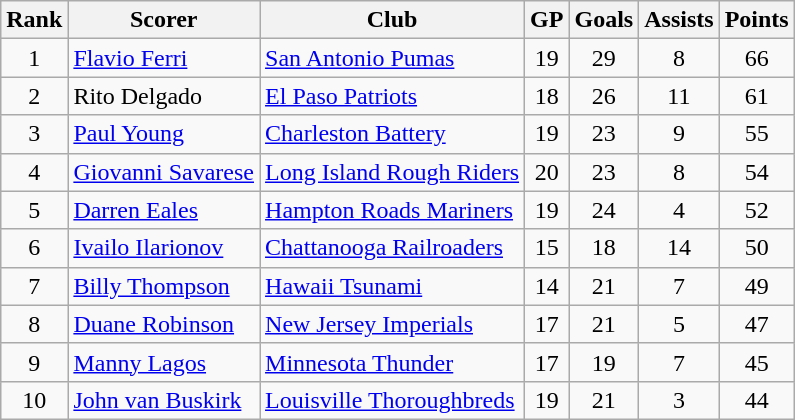<table class="wikitable">
<tr>
<th>Rank</th>
<th>Scorer</th>
<th>Club</th>
<th>GP</th>
<th>Goals</th>
<th>Assists</th>
<th>Points</th>
</tr>
<tr>
<td align=center>1</td>
<td><a href='#'>Flavio Ferri</a></td>
<td><a href='#'>San Antonio Pumas</a></td>
<td align=center>19</td>
<td align=center>29</td>
<td align=center>8</td>
<td align=center>66</td>
</tr>
<tr>
<td align=center>2</td>
<td>Rito Delgado</td>
<td><a href='#'>El Paso Patriots</a></td>
<td align=center>18</td>
<td align=center>26</td>
<td align=center>11</td>
<td align=center>61</td>
</tr>
<tr>
<td align=center>3</td>
<td><a href='#'>Paul Young</a></td>
<td><a href='#'>Charleston Battery</a></td>
<td align=center>19</td>
<td align=center>23</td>
<td align=center>9</td>
<td align=center>55</td>
</tr>
<tr>
<td align=center>4</td>
<td><a href='#'>Giovanni Savarese</a></td>
<td><a href='#'>Long Island Rough Riders</a></td>
<td align=center>20</td>
<td align=center>23</td>
<td align=center>8</td>
<td align=center>54</td>
</tr>
<tr>
<td align=center>5</td>
<td><a href='#'>Darren Eales</a></td>
<td><a href='#'>Hampton Roads Mariners</a></td>
<td align=center>19</td>
<td align=center>24</td>
<td align=center>4</td>
<td align=center>52</td>
</tr>
<tr>
<td align=center>6</td>
<td><a href='#'>Ivailo Ilarionov</a></td>
<td><a href='#'>Chattanooga Railroaders</a></td>
<td align=center>15</td>
<td align=center>18</td>
<td align=center>14</td>
<td align=center>50</td>
</tr>
<tr>
<td align=center>7</td>
<td><a href='#'>Billy Thompson</a></td>
<td><a href='#'>Hawaii Tsunami</a></td>
<td align=center>14</td>
<td align=center>21</td>
<td align=center>7</td>
<td align=center>49</td>
</tr>
<tr>
<td align=center>8</td>
<td><a href='#'>Duane Robinson</a></td>
<td><a href='#'>New Jersey Imperials</a></td>
<td align=center>17</td>
<td align=center>21</td>
<td align=center>5</td>
<td align=center>47</td>
</tr>
<tr>
<td align=center>9</td>
<td><a href='#'>Manny Lagos</a></td>
<td><a href='#'>Minnesota Thunder</a></td>
<td align=center>17</td>
<td align=center>19</td>
<td align=center>7</td>
<td align=center>45</td>
</tr>
<tr>
<td align=center>10</td>
<td><a href='#'>John van Buskirk</a></td>
<td><a href='#'>Louisville Thoroughbreds</a></td>
<td align=center>19</td>
<td align=center>21</td>
<td align=center>3</td>
<td align=center>44</td>
</tr>
</table>
